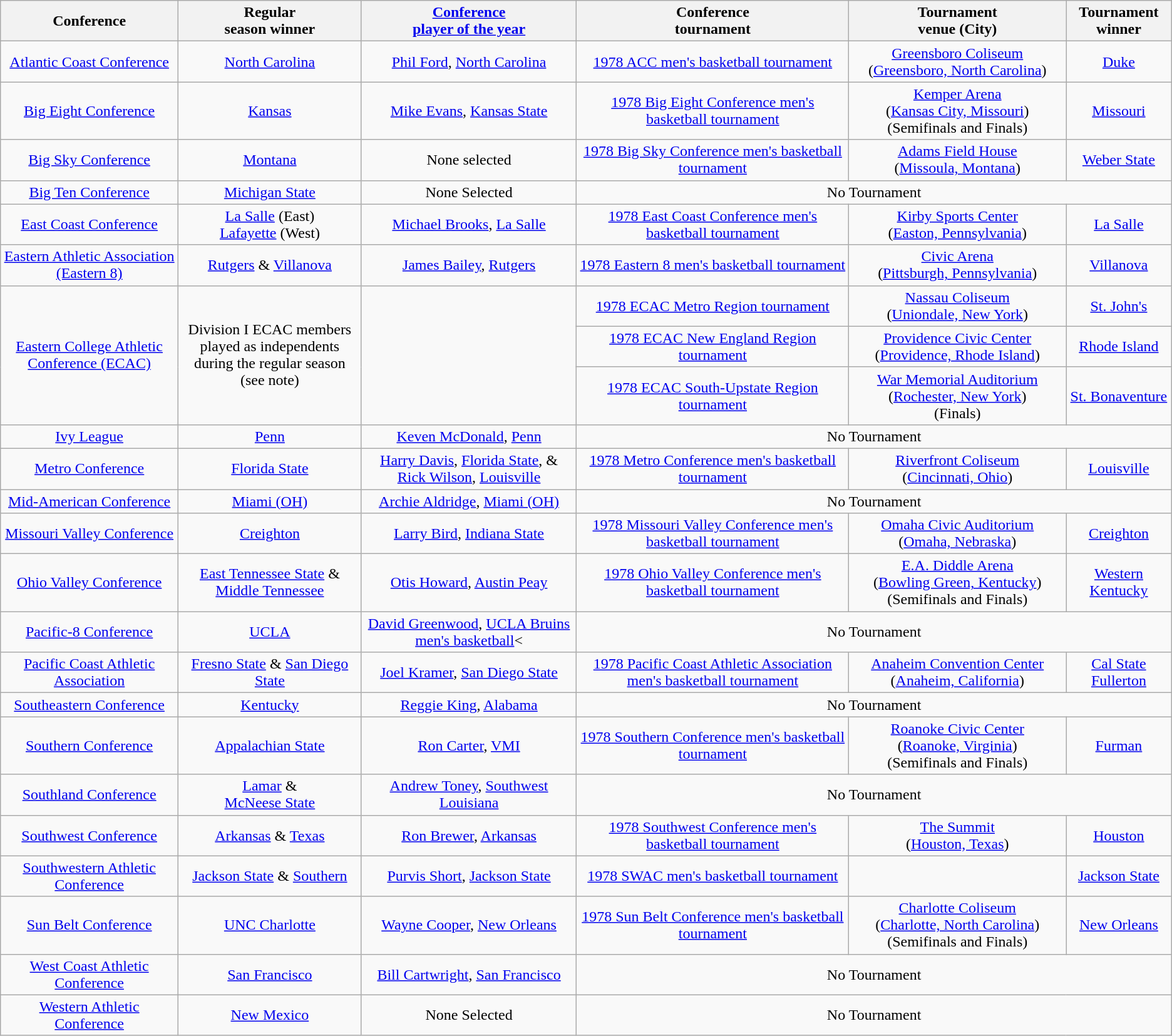<table class="wikitable" style="text-align:center;">
<tr>
<th>Conference</th>
<th>Regular <br> season winner</th>
<th><a href='#'>Conference <br> player of the year</a></th>
<th>Conference <br> tournament</th>
<th>Tournament <br> venue (City)</th>
<th>Tournament <br> winner</th>
</tr>
<tr>
<td><a href='#'>Atlantic Coast Conference</a></td>
<td><a href='#'>North Carolina</a></td>
<td><a href='#'>Phil Ford</a>, <a href='#'>North Carolina</a></td>
<td><a href='#'>1978 ACC men's basketball tournament</a></td>
<td><a href='#'>Greensboro Coliseum</a><br>(<a href='#'>Greensboro, North Carolina</a>)</td>
<td><a href='#'>Duke</a></td>
</tr>
<tr>
<td><a href='#'>Big Eight Conference</a></td>
<td><a href='#'>Kansas</a></td>
<td><a href='#'>Mike Evans</a>, <a href='#'>Kansas State</a></td>
<td><a href='#'>1978 Big Eight Conference men's basketball tournament</a></td>
<td><a href='#'>Kemper Arena</a><br>(<a href='#'>Kansas City, Missouri</a>)<br>(Semifinals and Finals)</td>
<td><a href='#'>Missouri</a></td>
</tr>
<tr>
<td><a href='#'>Big Sky Conference</a></td>
<td><a href='#'>Montana</a></td>
<td>None selected</td>
<td><a href='#'>1978 Big Sky Conference men's basketball tournament</a></td>
<td><a href='#'>Adams Field House</a><br>(<a href='#'>Missoula, Montana</a>)</td>
<td><a href='#'>Weber State</a></td>
</tr>
<tr>
<td><a href='#'>Big Ten Conference</a></td>
<td><a href='#'>Michigan State</a></td>
<td>None Selected</td>
<td colspan=3>No Tournament</td>
</tr>
<tr>
<td><a href='#'>East Coast Conference</a></td>
<td><a href='#'>La Salle</a> (East)<br> <a href='#'>Lafayette</a> (West)</td>
<td><a href='#'>Michael Brooks</a>, <a href='#'>La Salle</a></td>
<td><a href='#'>1978 East Coast Conference men's basketball tournament</a></td>
<td><a href='#'>Kirby Sports Center</a><br>(<a href='#'>Easton, Pennsylvania</a>)</td>
<td><a href='#'>La Salle</a></td>
</tr>
<tr>
<td><a href='#'>Eastern Athletic Association (Eastern 8)</a></td>
<td><a href='#'>Rutgers</a> & <a href='#'>Villanova</a></td>
<td><a href='#'>James Bailey</a>, <a href='#'>Rutgers</a></td>
<td><a href='#'>1978 Eastern 8 men's basketball tournament</a></td>
<td><a href='#'>Civic Arena</a> <br>(<a href='#'>Pittsburgh, Pennsylvania</a>)</td>
<td><a href='#'>Villanova</a></td>
</tr>
<tr>
<td rowspan=3><a href='#'>Eastern College Athletic<br>Conference (ECAC)</a></td>
<td rowspan=3>Division I ECAC members<br>played as independents<br>during the regular season<br>(see note)</td>
<td rowspan=3></td>
<td><a href='#'>1978 ECAC Metro Region tournament</a></td>
<td><a href='#'>Nassau Coliseum</a><br>(<a href='#'>Uniondale, New York</a>)</td>
<td><a href='#'>St. John's</a></td>
</tr>
<tr>
<td><a href='#'>1978 ECAC New England Region tournament</a></td>
<td><a href='#'>Providence Civic Center</a><br>(<a href='#'>Providence, Rhode Island</a>)</td>
<td><a href='#'>Rhode Island</a></td>
</tr>
<tr>
<td><a href='#'>1978 ECAC South-Upstate Region tournament</a></td>
<td><a href='#'>War Memorial Auditorium</a><br>(<a href='#'>Rochester, New York</a>)<br>(Finals)</td>
<td><a href='#'>St. Bonaventure</a></td>
</tr>
<tr>
<td><a href='#'>Ivy League</a></td>
<td><a href='#'>Penn</a></td>
<td><a href='#'>Keven McDonald</a>, <a href='#'>Penn</a></td>
<td colspan=3>No Tournament</td>
</tr>
<tr>
<td><a href='#'>Metro Conference</a></td>
<td><a href='#'>Florida State</a></td>
<td><a href='#'>Harry Davis</a>, <a href='#'>Florida State</a>, &<br><a href='#'>Rick Wilson</a>, <a href='#'>Louisville</a></td>
<td><a href='#'>1978 Metro Conference men's basketball tournament</a></td>
<td><a href='#'>Riverfront Coliseum</a><br>(<a href='#'>Cincinnati, Ohio</a>)</td>
<td><a href='#'>Louisville</a></td>
</tr>
<tr>
<td><a href='#'>Mid-American Conference</a></td>
<td><a href='#'>Miami (OH)</a></td>
<td><a href='#'>Archie Aldridge</a>, <a href='#'>Miami (OH)</a></td>
<td colspan=3>No Tournament</td>
</tr>
<tr>
<td><a href='#'>Missouri Valley Conference</a></td>
<td><a href='#'>Creighton</a></td>
<td><a href='#'>Larry Bird</a>, <a href='#'>Indiana State</a></td>
<td><a href='#'>1978 Missouri Valley Conference men's basketball tournament</a></td>
<td><a href='#'>Omaha Civic Auditorium</a><br>(<a href='#'>Omaha, Nebraska</a>)</td>
<td><a href='#'>Creighton</a></td>
</tr>
<tr>
<td><a href='#'>Ohio Valley Conference</a></td>
<td><a href='#'>East Tennessee State</a> & <a href='#'>Middle Tennessee</a></td>
<td><a href='#'>Otis Howard</a>, <a href='#'>Austin Peay</a></td>
<td><a href='#'>1978 Ohio Valley Conference men's basketball tournament</a></td>
<td><a href='#'>E.A. Diddle Arena</a><br>(<a href='#'>Bowling Green, Kentucky</a>)<br>(Semifinals and Finals)</td>
<td><a href='#'>Western Kentucky</a></td>
</tr>
<tr>
<td><a href='#'>Pacific-8 Conference</a></td>
<td><a href='#'>UCLA</a></td>
<td><a href='#'>David Greenwood</a>, <a href='#'>UCLA Bruins men's basketball</a><</td>
<td colspan=3>No Tournament</td>
</tr>
<tr>
<td><a href='#'>Pacific Coast Athletic Association</a></td>
<td><a href='#'>Fresno State</a>  & <a href='#'>San Diego State</a></td>
<td><a href='#'>Joel Kramer</a>, <a href='#'>San Diego State</a></td>
<td><a href='#'>1978 Pacific Coast Athletic Association men's basketball tournament</a></td>
<td><a href='#'>Anaheim Convention Center</a><br>(<a href='#'>Anaheim, California</a>)</td>
<td><a href='#'>Cal State Fullerton</a></td>
</tr>
<tr>
<td><a href='#'>Southeastern Conference</a></td>
<td><a href='#'>Kentucky</a></td>
<td><a href='#'>Reggie King</a>, <a href='#'>Alabama</a></td>
<td colspan=3>No Tournament</td>
</tr>
<tr>
<td><a href='#'>Southern Conference</a></td>
<td><a href='#'>Appalachian State</a></td>
<td><a href='#'>Ron Carter</a>, <a href='#'>VMI</a></td>
<td><a href='#'>1978 Southern Conference men's basketball tournament</a></td>
<td><a href='#'>Roanoke Civic Center</a><br>(<a href='#'>Roanoke, Virginia</a>)<br>(Semifinals and Finals)</td>
<td><a href='#'>Furman</a></td>
</tr>
<tr>
<td><a href='#'>Southland Conference</a></td>
<td><a href='#'>Lamar</a> &<br><a href='#'>McNeese State</a></td>
<td><a href='#'>Andrew Toney</a>, <a href='#'>Southwest Louisiana</a></td>
<td colspan=3>No Tournament</td>
</tr>
<tr>
<td><a href='#'>Southwest Conference</a></td>
<td><a href='#'>Arkansas</a> & <a href='#'>Texas</a></td>
<td><a href='#'>Ron Brewer</a>, <a href='#'>Arkansas</a></td>
<td><a href='#'>1978 Southwest Conference men's basketball tournament</a></td>
<td><a href='#'>The Summit</a><br>(<a href='#'>Houston, Texas</a>)</td>
<td><a href='#'>Houston</a></td>
</tr>
<tr>
<td><a href='#'>Southwestern Athletic Conference</a></td>
<td><a href='#'>Jackson State</a> & <a href='#'>Southern</a></td>
<td><a href='#'>Purvis Short</a>, <a href='#'>Jackson State</a></td>
<td><a href='#'>1978 SWAC men's basketball tournament</a></td>
<td></td>
<td><a href='#'>Jackson State</a></td>
</tr>
<tr>
<td><a href='#'>Sun Belt Conference</a></td>
<td><a href='#'>UNC Charlotte</a></td>
<td><a href='#'>Wayne Cooper</a>, <a href='#'>New Orleans</a></td>
<td><a href='#'>1978 Sun Belt Conference men's basketball tournament</a></td>
<td><a href='#'>Charlotte Coliseum</a><br>(<a href='#'>Charlotte, North Carolina</a>) (Semifinals and Finals)</td>
<td><a href='#'>New Orleans</a></td>
</tr>
<tr>
<td><a href='#'>West Coast Athletic Conference</a></td>
<td><a href='#'>San Francisco</a></td>
<td><a href='#'>Bill Cartwright</a>, <a href='#'>San Francisco</a></td>
<td colspan=3>No Tournament</td>
</tr>
<tr>
<td><a href='#'>Western Athletic Conference</a></td>
<td><a href='#'>New Mexico</a></td>
<td>None Selected</td>
<td colspan=3>No Tournament</td>
</tr>
</table>
